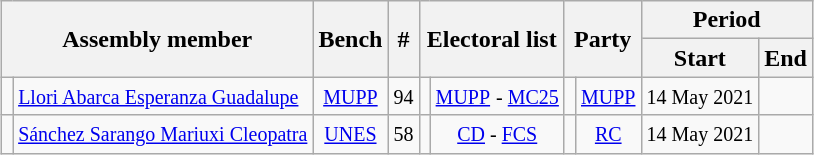<table class="wikitable sortable" style="text-align:center; margin:auto;">
<tr>
<th colspan="2" rowspan="2">Assembly member</th>
<th rowspan="2">Bench</th>
<th rowspan="2">#</th>
<th colspan="2" rowspan="2">Electoral list</th>
<th colspan="2" rowspan="2">Party</th>
<th colspan="2">Period</th>
</tr>
<tr>
<th>Start</th>
<th>End</th>
</tr>
<tr>
<td></td>
<td align="left"><small><a href='#'>Llori Abarca Esperanza Guadalupe</a></small></td>
<td><small><a href='#'>MUPP</a></small></td>
<td><small>94</small></td>
<td></td>
<td><a href='#'><small>MUPP</small></a> <small>- <a href='#'>MC25</a></small></td>
<td></td>
<td><small><a href='#'>MUPP</a></small></td>
<td><small>14 May 2021</small></td>
<td></td>
</tr>
<tr>
<td></td>
<td align="left"><small><a href='#'>Sánchez Sarango Mariuxi Cleopatra</a></small></td>
<td><small><a href='#'>UNES</a></small></td>
<td><small>58</small></td>
<td></td>
<td><small><a href='#'>CD</a> - <a href='#'>FCS</a></small></td>
<td></td>
<td><small><a href='#'>RC</a></small></td>
<td><small>14 May 2021</small></td>
<td></td>
</tr>
</table>
